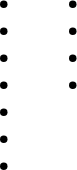<table border="0" cellpadding="2">
<tr valign="top">
<td><br><ul><li></li><li></li><li></li><li></li><li></li><li></li><li><em> </em></li></ul></td>
<td><br><ul><li><em> </em></li><li><em> </em></li><li></li><li></li></ul></td>
</tr>
</table>
